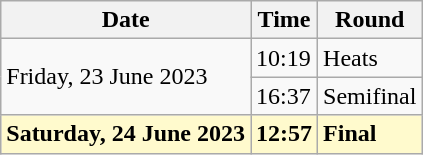<table class="wikitable">
<tr>
<th>Date</th>
<th>Time</th>
<th>Round</th>
</tr>
<tr>
<td rowspan=2>Friday, 23 June 2023</td>
<td>10:19</td>
<td>Heats</td>
</tr>
<tr>
<td>16:37</td>
<td>Semifinal</td>
</tr>
<tr style=background:lemonchiffon>
<td><strong>Saturday, 24 June 2023</strong></td>
<td><strong>12:57</strong></td>
<td><strong>Final</strong></td>
</tr>
</table>
